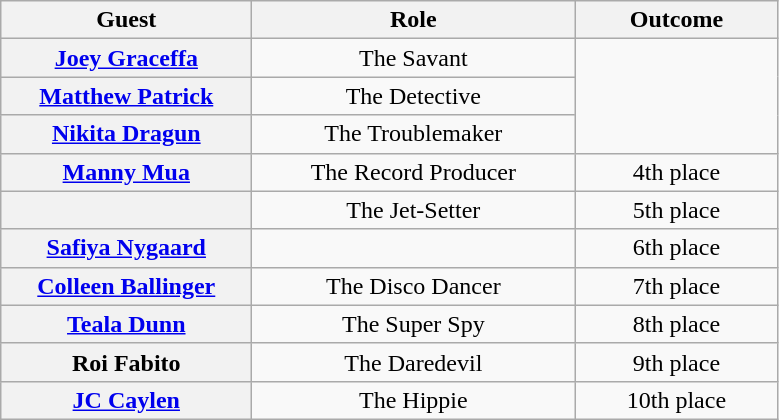<table class="wikitable sortable" style="text-align:center;">
<tr>
<th scope="col" style="width:10em">Guest</th>
<th scope="col" style="width:13em">Role</th>
<th scope="col" style="width:08em">Outcome</th>
</tr>
<tr>
<th scope="row"><a href='#'>Joey Graceffa</a></th>
<td>The Savant</td>
<td rowspan="3"><strong></strong></td>
</tr>
<tr>
<th scope="row"><a href='#'>Matthew Patrick</a></th>
<td>The Detective</td>
</tr>
<tr>
<th scope="row"><a href='#'>Nikita Dragun</a></th>
<td>The Troublemaker</td>
</tr>
<tr>
<th scope="row"><a href='#'>Manny Mua</a></th>
<td>The Record Producer</td>
<td>4th place</td>
</tr>
<tr>
<th scope="row"></th>
<td>The Jet-Setter</td>
<td>5th place</td>
</tr>
<tr>
<th scope="row"><a href='#'>Safiya Nygaard</a></th>
<td></td>
<td>6th place</td>
</tr>
<tr>
<th scope="row"><a href='#'>Colleen Ballinger</a></th>
<td>The Disco Dancer</td>
<td>7th place</td>
</tr>
<tr>
<th scope="row"><a href='#'>Teala Dunn</a></th>
<td>The Super Spy</td>
<td>8th place</td>
</tr>
<tr>
<th scope="row">Roi Fabito</th>
<td>The Daredevil</td>
<td>9th place</td>
</tr>
<tr>
<th scope="row"><a href='#'>JC Caylen</a></th>
<td>The Hippie</td>
<td>10th place</td>
</tr>
</table>
